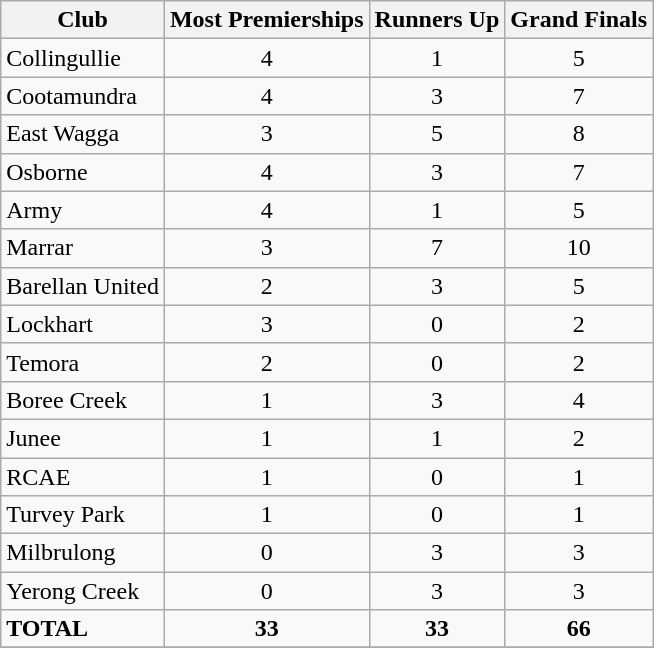<table class="wikitable sortable">
<tr>
<th>Club</th>
<th><span><strong>Most Premierships</strong></span></th>
<th>Runners Up</th>
<th>Grand Finals</th>
</tr>
<tr>
<td>Collingullie</td>
<td align=center>4</td>
<td align=center>1</td>
<td align=center>5</td>
</tr>
<tr>
<td>Cootamundra</td>
<td align=center>4</td>
<td align=center>3</td>
<td align=center>7</td>
</tr>
<tr>
<td>East Wagga</td>
<td align=center>3</td>
<td align=center>5</td>
<td align=center>8</td>
</tr>
<tr>
<td>Osborne</td>
<td align=center>4</td>
<td align=center>3</td>
<td align=center>7</td>
</tr>
<tr>
<td>Army</td>
<td align=center>4</td>
<td align=center>1</td>
<td align=center>5</td>
</tr>
<tr>
<td>Marrar</td>
<td align=center>3</td>
<td align=center>7</td>
<td align=center>10</td>
</tr>
<tr>
<td>Barellan United</td>
<td align=center>2</td>
<td align=center>3</td>
<td align=center>5</td>
</tr>
<tr>
<td>Lockhart</td>
<td align=center>3</td>
<td align=center>0</td>
<td align=center>2</td>
</tr>
<tr>
<td>Temora</td>
<td align=center>2</td>
<td align=center>0</td>
<td align=center>2</td>
</tr>
<tr>
<td>Boree Creek</td>
<td align=center>1</td>
<td align=center>3</td>
<td align=center>4</td>
</tr>
<tr>
<td>Junee</td>
<td align=center>1</td>
<td align=center>1</td>
<td align=center>2</td>
</tr>
<tr>
<td>RCAE</td>
<td align=center>1</td>
<td align=center>0</td>
<td align=center>1</td>
</tr>
<tr>
<td>Turvey Park</td>
<td align=center>1</td>
<td align=center>0</td>
<td align=center>1</td>
</tr>
<tr>
<td>Milbrulong</td>
<td align=center>0</td>
<td align=center>3</td>
<td align=center>3</td>
</tr>
<tr>
<td>Yerong Creek</td>
<td align=center>0</td>
<td align=center>3</td>
<td align=center>3</td>
</tr>
<tr>
<td><strong>TOTAL</strong></td>
<td align=center><strong>33</strong></td>
<td align=center><strong>33</strong></td>
<td align=center><strong>66</strong></td>
</tr>
<tr>
</tr>
</table>
